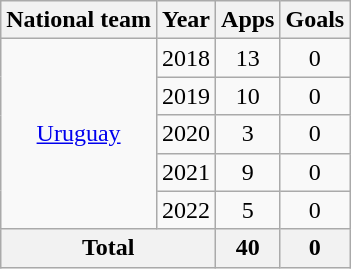<table class="wikitable" style="text-align:center">
<tr>
<th>National team</th>
<th>Year</th>
<th>Apps</th>
<th>Goals</th>
</tr>
<tr>
<td rowspan="5"><a href='#'>Uruguay</a></td>
<td>2018</td>
<td>13</td>
<td>0</td>
</tr>
<tr>
<td>2019</td>
<td>10</td>
<td>0</td>
</tr>
<tr>
<td>2020</td>
<td>3</td>
<td>0</td>
</tr>
<tr>
<td>2021</td>
<td>9</td>
<td>0</td>
</tr>
<tr>
<td>2022</td>
<td>5</td>
<td>0</td>
</tr>
<tr>
<th colspan="2">Total</th>
<th>40</th>
<th>0</th>
</tr>
</table>
